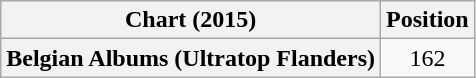<table class="wikitable plainrowheaders" style="text-align:center">
<tr>
<th scope="col">Chart (2015)</th>
<th scope="col">Position</th>
</tr>
<tr>
<th scope="row">Belgian Albums (Ultratop Flanders)</th>
<td>162</td>
</tr>
</table>
